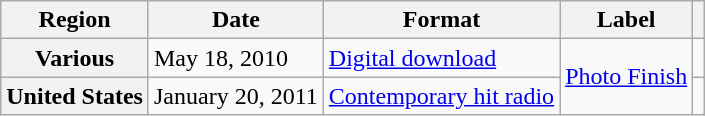<table class="wikitable plainrowheaders">
<tr>
<th scope="col">Region</th>
<th scope="col">Date</th>
<th scope="col">Format</th>
<th scope="col">Label</th>
<th scope="col"></th>
</tr>
<tr>
<th scope="row">Various</th>
<td>May 18, 2010</td>
<td><a href='#'>Digital download</a></td>
<td rowspan="2"><a href='#'>Photo Finish</a></td>
<td align="center"></td>
</tr>
<tr>
<th scope="row">United States</th>
<td>January 20, 2011</td>
<td><a href='#'>Contemporary hit radio</a></td>
<td align="center"></td>
</tr>
</table>
